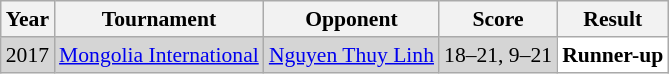<table class="sortable wikitable" style="font-size: 90%;">
<tr>
<th>Year</th>
<th>Tournament</th>
<th>Opponent</th>
<th>Score</th>
<th>Result</th>
</tr>
<tr style="background:#D5D5D5">
<td align="center">2017</td>
<td align="left"><a href='#'>Mongolia International</a></td>
<td align="left"> <a href='#'>Nguyen Thuy Linh</a></td>
<td align="left">18–21, 9–21</td>
<td style="text-align:left; background:white"> <strong>Runner-up</strong></td>
</tr>
</table>
